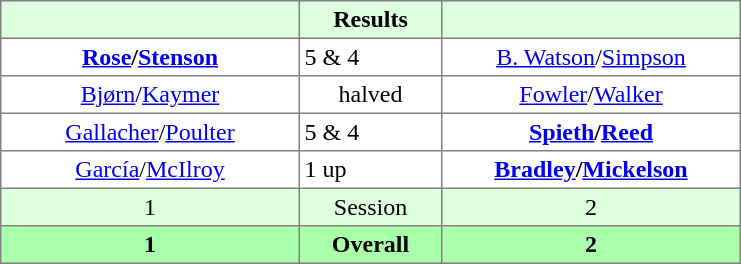<table border="1" cellpadding="3" style="border-collapse:collapse; text-align:center;">
<tr style="background:#dfd;">
<th style="width:12em;"></th>
<th style="width:5.5em;">Results</th>
<th style="width:12em;"></th>
</tr>
<tr>
<td><strong><a href='#'>Rose</a>/<a href='#'>Stenson</a></strong></td>
<td align=left> 5 & 4</td>
<td><a href='#'>B. Watson</a>/<a href='#'>Simpson</a></td>
</tr>
<tr>
<td><a href='#'>Bjørn</a>/<a href='#'>Kaymer</a></td>
<td align=center>halved</td>
<td><a href='#'>Fowler</a>/<a href='#'>Walker</a></td>
</tr>
<tr>
<td><a href='#'>Gallacher</a>/<a href='#'>Poulter</a></td>
<td align=left> 5 & 4</td>
<td><strong><a href='#'>Spieth</a>/<a href='#'>Reed</a></strong></td>
</tr>
<tr>
<td><a href='#'>García</a>/<a href='#'>McIlroy</a></td>
<td align=left> 1 up</td>
<td><strong><a href='#'>Bradley</a>/<a href='#'>Mickelson</a></strong></td>
</tr>
<tr style="background:#dfd;">
<td>1</td>
<td>Session</td>
<td>2</td>
</tr>
<tr style="background:#afa;">
<th>1</th>
<th>Overall</th>
<th>2</th>
</tr>
</table>
